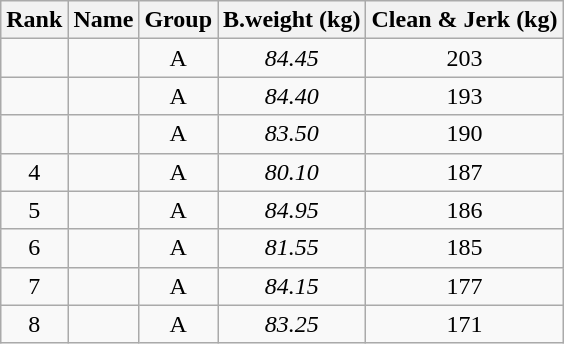<table class="wikitable sortable" style="text-align:center;">
<tr>
<th>Rank</th>
<th>Name</th>
<th>Group</th>
<th>B.weight (kg)</th>
<th>Clean & Jerk (kg)</th>
</tr>
<tr>
<td></td>
<td align=left></td>
<td>A</td>
<td><em>84.45</em></td>
<td>203</td>
</tr>
<tr>
<td></td>
<td align=left></td>
<td>A</td>
<td><em>84.40</em></td>
<td>193</td>
</tr>
<tr>
<td></td>
<td align=left></td>
<td>A</td>
<td><em>83.50</em></td>
<td>190</td>
</tr>
<tr>
<td>4</td>
<td align=left></td>
<td>A</td>
<td><em>80.10</em></td>
<td>187</td>
</tr>
<tr>
<td>5</td>
<td align=left></td>
<td>A</td>
<td><em>84.95</em></td>
<td>186</td>
</tr>
<tr>
<td>6</td>
<td align=left></td>
<td>A</td>
<td><em>81.55</em></td>
<td>185</td>
</tr>
<tr>
<td>7</td>
<td align=left></td>
<td>A</td>
<td><em>84.15</em></td>
<td>177</td>
</tr>
<tr>
<td>8</td>
<td align=left></td>
<td>A</td>
<td><em>83.25</em></td>
<td>171</td>
</tr>
</table>
